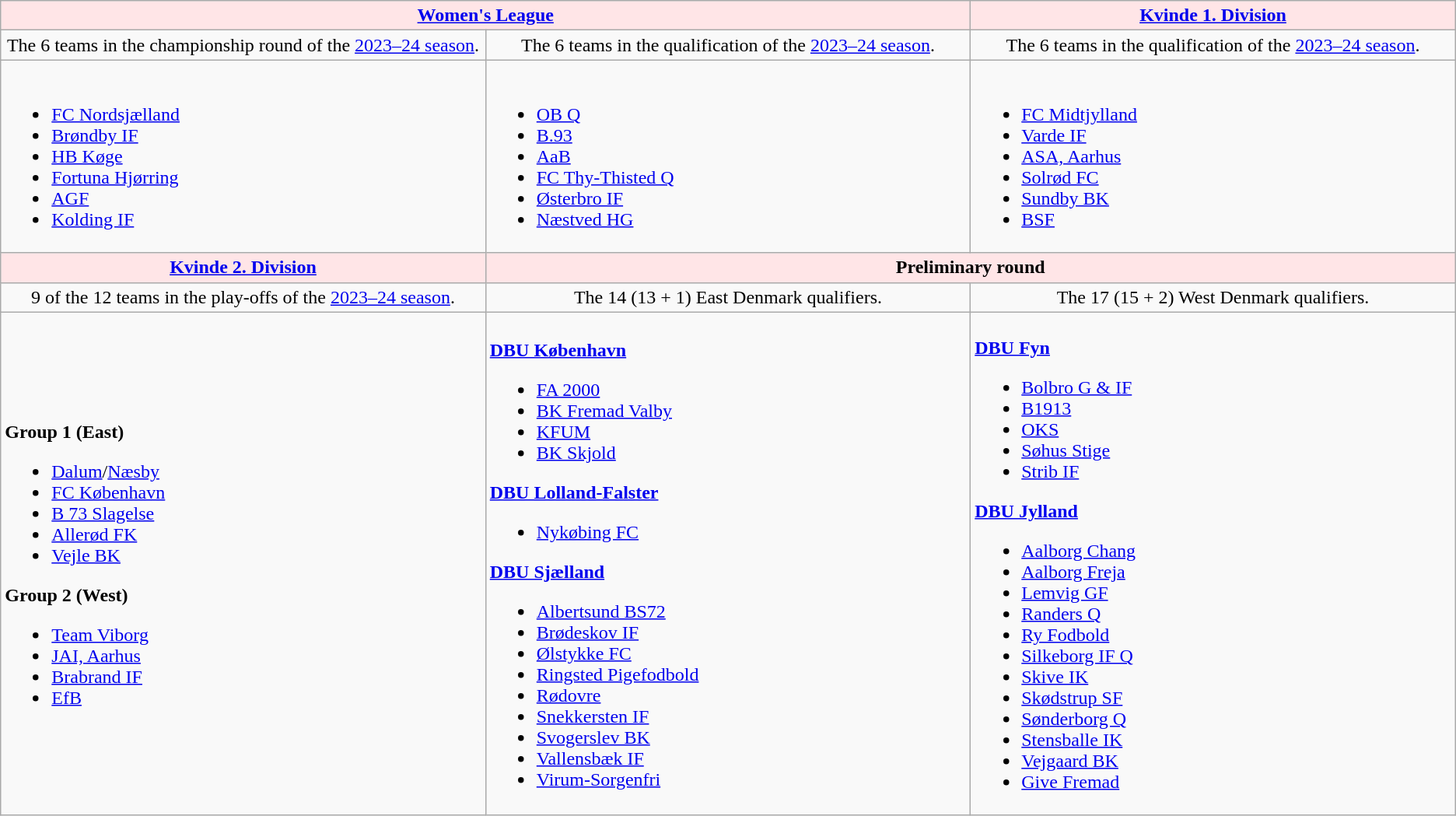<table class="wikitable toptextcells">
<tr style="background-color:#FFE5E7; text-align:center">
<td colspan="2"><strong><a href='#'>Women's League</a></strong></td>
<td><strong><a href='#'>Kvinde 1. Division</a></strong></td>
</tr>
<tr style="text-align:center">
<td style="width:33%">The 6 teams in the championship round of the <a href='#'>2023–24 season</a>.</td>
<td style="width:33%">The 6 teams in the qualification of the <a href='#'>2023–24 season</a>.</td>
<td style="width:33%">The 6 teams in the qualification of the <a href='#'>2023–24 season</a>.</td>
</tr>
<tr>
<td><br><ul><li><a href='#'>FC Nordsjælland</a></li><li><a href='#'>Brøndby IF</a></li><li><a href='#'>HB Køge</a></li><li><a href='#'>Fortuna Hjørring</a></li><li><a href='#'>AGF</a></li><li><a href='#'>Kolding IF</a></li></ul></td>
<td><br><ul><li><a href='#'>OB Q</a></li><li><a href='#'>B.93</a></li><li><a href='#'>AaB</a></li><li><a href='#'>FC Thy-Thisted Q</a></li><li><a href='#'>Østerbro IF</a></li><li><a href='#'>Næstved HG</a></li></ul></td>
<td><br><ul><li><a href='#'>FC Midtjylland</a></li><li><a href='#'>Varde IF</a></li><li><a href='#'>ASA, Aarhus</a></li><li><a href='#'>Solrød FC</a></li><li><a href='#'>Sundby BK</a></li><li><a href='#'>BSF</a></li></ul></td>
</tr>
<tr style="background-color:#FFE5E7; text-align:center">
<td><strong><a href='#'>Kvinde 2. Division</a></strong></td>
<td colspan="2"><strong>Preliminary round</strong></td>
</tr>
<tr style="text-align:center">
<td>9 of the 12 teams in the play-offs of the <a href='#'>2023–24 season</a>.</td>
<td>The 14 (13 + 1) East Denmark qualifiers.</td>
<td>The 17 (15 + 2) West Denmark qualifiers.</td>
</tr>
<tr>
<td><br><strong>Group 1 (East)</strong><ul><li><a href='#'>Dalum</a>/<a href='#'>Næsby</a></li><li><a href='#'>FC København</a></li><li><a href='#'>B 73 Slagelse</a></li><li><a href='#'>Allerød FK</a></li><li><a href='#'>Vejle BK</a></li></ul><strong>Group 2 (West)</strong><ul><li><a href='#'>Team Viborg</a></li><li><a href='#'>JAI, Aarhus</a></li><li><a href='#'>Brabrand IF</a></li><li><a href='#'>EfB</a> </li></ul></td>
<td><br><strong><a href='#'>DBU København</a></strong><ul><li><a href='#'>FA 2000</a></li><li><a href='#'>BK Fremad Valby</a></li><li><a href='#'>KFUM</a></li><li><a href='#'>BK Skjold</a></li></ul><strong><a href='#'>DBU Lolland-Falster</a></strong><ul><li><a href='#'>Nykøbing FC</a></li></ul><strong><a href='#'>DBU Sjælland</a></strong><ul><li><a href='#'>Albertsund BS72</a></li><li><a href='#'>Brødeskov IF</a></li><li><a href='#'>Ølstykke FC</a></li><li><a href='#'>Ringsted Pigefodbold</a></li><li><a href='#'>Rødovre</a></li><li><a href='#'>Snekkersten IF</a></li><li><a href='#'>Svogerslev BK</a></li><li><a href='#'>Vallensbæk IF</a></li><li><a href='#'>Virum-Sorgenfri</a></li></ul></td>
<td><br><strong><a href='#'>DBU Fyn</a></strong><ul><li><a href='#'>Bolbro G & IF</a></li><li><a href='#'>B1913</a></li><li><a href='#'>OKS</a></li><li><a href='#'>Søhus Stige</a></li><li><a href='#'>Strib IF</a></li></ul><strong><a href='#'>DBU Jylland</a></strong><ul><li><a href='#'>Aalborg Chang</a></li><li><a href='#'>Aalborg Freja</a></li><li><a href='#'>Lemvig GF</a></li><li><a href='#'>Randers Q</a></li><li><a href='#'>Ry Fodbold</a></li><li><a href='#'>Silkeborg IF Q</a></li><li><a href='#'>Skive IK</a></li><li><a href='#'>Skødstrup SF</a></li><li><a href='#'>Sønderborg Q</a></li><li><a href='#'>Stensballe IK</a></li><li><a href='#'>Vejgaard BK</a></li><li><a href='#'>Give Fremad</a></li></ul></td>
</tr>
</table>
